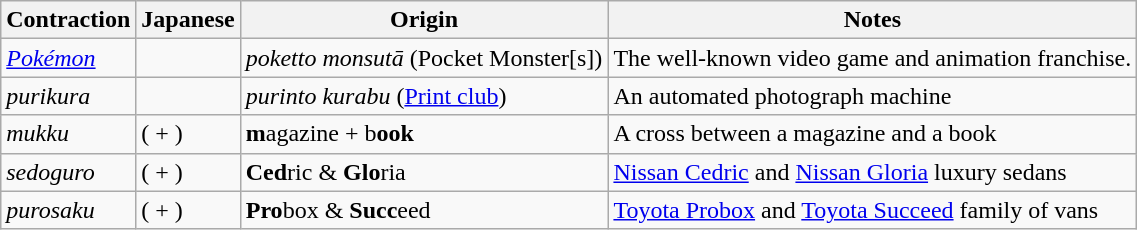<table class="wikitable">
<tr>
<th>Contraction</th>
<th>Japanese</th>
<th>Origin</th>
<th>Notes</th>
</tr>
<tr>
<td><em><a href='#'>Pokémon</a></em></td>
<td></td>
<td><em>poketto monsutā</em>  (Pocket Monster[s])</td>
<td>The well-known video game and animation franchise.</td>
</tr>
<tr>
<td><em>purikura</em></td>
<td></td>
<td><em>purinto kurabu</em>  (<a href='#'>Print club</a>)</td>
<td>An automated photograph machine</td>
</tr>
<tr>
<td><em>mukku</em></td>
<td> ( + )</td>
<td><strong>m</strong>agazine + b<strong>ook</strong></td>
<td>A cross between a magazine and a book</td>
</tr>
<tr>
<td><em>sedoguro</em></td>
<td> ( + )</td>
<td><strong>Ced</strong>ric & <strong>Glo</strong>ria</td>
<td><a href='#'>Nissan Cedric</a> and <a href='#'>Nissan Gloria</a> luxury sedans</td>
</tr>
<tr>
<td><em>purosaku</em></td>
<td> ( + )</td>
<td><strong>Pro</strong>box & <strong>Succ</strong>eed</td>
<td><a href='#'>Toyota Probox</a> and <a href='#'>Toyota Succeed</a> family of vans</td>
</tr>
</table>
